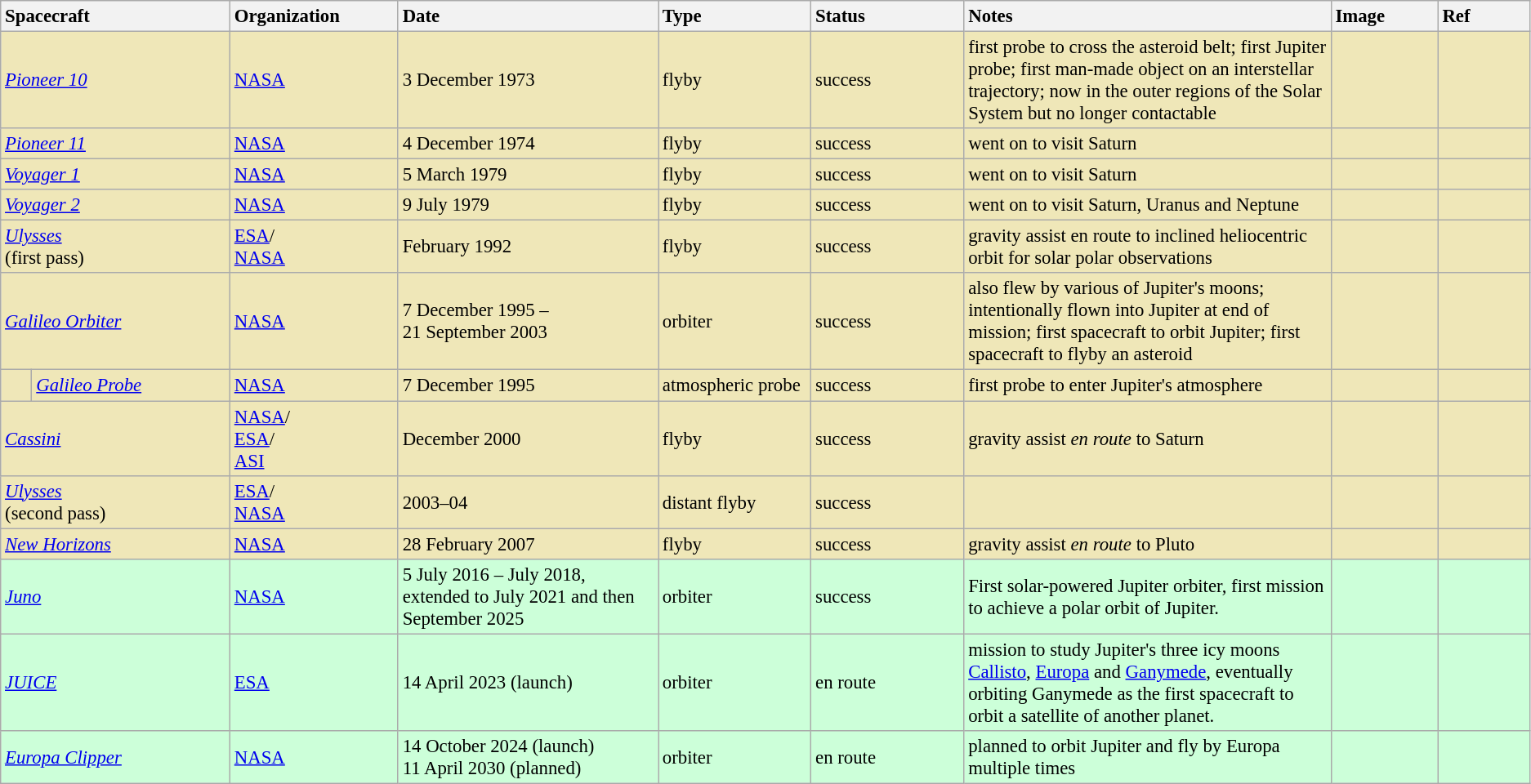<table class="wikitable sticky-header" style="font-size:95%;">
<tr>
<th colspan="2"  style="text-align:left; width:15%;">Spacecraft</th>
<th style="text-align:left; width:11%;">Organization</th>
<th style="text-align:left; width:17%;">Date</th>
<th style="text-align:left; width:10%;">Type</th>
<th style="text-align:left; width:10%;">Status</th>
<th style="text-align:left; width:24%;">Notes</th>
<th style="text-align:left; width:7%;">Image</th>
<th style="text-align:left; width:6%;">Ref</th>
</tr>
<tr style="background:#EFE7B8">
<td colspan="2"><em><a href='#'>Pioneer 10</a></em></td>
<td> <a href='#'>NASA</a></td>
<td>3 December 1973</td>
<td>flyby</td>
<td>success</td>
<td>first probe to cross the asteroid belt; first Jupiter probe; first man-made object on an interstellar trajectory; now in the outer regions of the Solar System but no longer contactable</td>
<td></td>
<td></td>
</tr>
<tr style="background:#EFE7B8">
<td colspan="2"><em><a href='#'>Pioneer 11</a></em></td>
<td> <a href='#'>NASA</a></td>
<td>4 December 1974</td>
<td>flyby</td>
<td>success</td>
<td>went on to visit Saturn</td>
<td></td>
<td></td>
</tr>
<tr style="background:#EFE7B8">
<td colspan="2"><em><a href='#'>Voyager 1</a></em></td>
<td> <a href='#'>NASA</a></td>
<td>5 March 1979</td>
<td>flyby</td>
<td>success</td>
<td>went on to visit Saturn</td>
<td></td>
<td></td>
</tr>
<tr style="background:#EFE7B8">
<td colspan="2"><em><a href='#'>Voyager 2</a></em></td>
<td> <a href='#'>NASA</a></td>
<td>9 July 1979</td>
<td>flyby</td>
<td>success</td>
<td>went on to visit Saturn, Uranus and Neptune</td>
<td></td>
<td></td>
</tr>
<tr style="background:#EFE7B8">
<td colspan="2"><em><a href='#'>Ulysses</a></em><br>(first pass)</td>
<td> <a href='#'>ESA</a>/<br> <a href='#'>NASA</a></td>
<td>February 1992</td>
<td>flyby</td>
<td>success</td>
<td>gravity assist en route to inclined heliocentric orbit for solar polar observations</td>
<td></td>
<td></td>
</tr>
<tr style="background:#EFE7B8">
<td colspan="2"><em><a href='#'>Galileo Orbiter</a></em></td>
<td> <a href='#'>NASA</a></td>
<td>7 December 1995 –<br>21 September 2003</td>
<td>orbiter</td>
<td>success</td>
<td>also flew by various of Jupiter's moons; intentionally flown into Jupiter at end of mission; first spacecraft to orbit Jupiter; first spacecraft to flyby an asteroid</td>
<td></td>
<td></td>
</tr>
<tr style="background:#EFE7B8">
<td>  </td>
<td><em><a href='#'>Galileo Probe</a></em></td>
<td> <a href='#'>NASA</a></td>
<td>7 December 1995</td>
<td>atmospheric probe</td>
<td>success</td>
<td>first probe to enter Jupiter's atmosphere</td>
<td></td>
<td></td>
</tr>
<tr style="background:#EFE7B8">
<td colspan="2"><em><a href='#'>Cassini</a></em></td>
<td> <a href='#'>NASA</a>/<br> <a href='#'>ESA</a>/<br> <a href='#'>ASI</a></td>
<td>December 2000</td>
<td>flyby</td>
<td>success</td>
<td>gravity assist <em>en route</em> to Saturn</td>
<td></td>
<td></td>
</tr>
<tr style="background:#EFE7B8">
<td colspan="2"><em><a href='#'>Ulysses</a></em><br>(second pass)</td>
<td> <a href='#'>ESA</a>/<br> <a href='#'>NASA</a></td>
<td>2003–04</td>
<td>distant flyby</td>
<td>success</td>
<td></td>
<td></td>
<td></td>
</tr>
<tr style="background:#EFE7B8">
<td colspan="2"><em><a href='#'>New Horizons</a></em></td>
<td> <a href='#'>NASA</a></td>
<td>28 February 2007</td>
<td>flyby</td>
<td>success</td>
<td>gravity assist <em>en route</em> to Pluto</td>
<td></td>
<td></td>
</tr>
<tr style="background:#CCFFD9">
<td colspan="2"><em><a href='#'>Juno</a></em></td>
<td> <a href='#'>NASA</a></td>
<td>5 July 2016 – July 2018, extended to July 2021 and then September 2025</td>
<td>orbiter</td>
<td>success</td>
<td>First solar-powered Jupiter orbiter, first mission to achieve a polar orbit of Jupiter.</td>
<td></td>
<td></td>
</tr>
<tr style="background:#CCFFD9">
<td colspan="2"><em><a href='#'>JUICE</a></em></td>
<td> <a href='#'>ESA</a></td>
<td>14 April 2023 (launch)</td>
<td>orbiter</td>
<td>en route</td>
<td>mission to study Jupiter's three icy moons <a href='#'>Callisto</a>, <a href='#'>Europa</a> and <a href='#'>Ganymede</a>, eventually orbiting Ganymede as the first spacecraft to orbit a satellite of another planet.</td>
<td></td>
<td></td>
</tr>
<tr style="background:#CCFFD9">
<td colspan="2"><em><a href='#'>Europa Clipper</a></em></td>
<td> <a href='#'>NASA</a></td>
<td>14 October 2024 (launch)<br>11 April 2030 (planned)</td>
<td>orbiter</td>
<td>en route</td>
<td>planned to orbit Jupiter and fly by Europa multiple times</td>
<td></td>
<td><br></td>
</tr>
</table>
